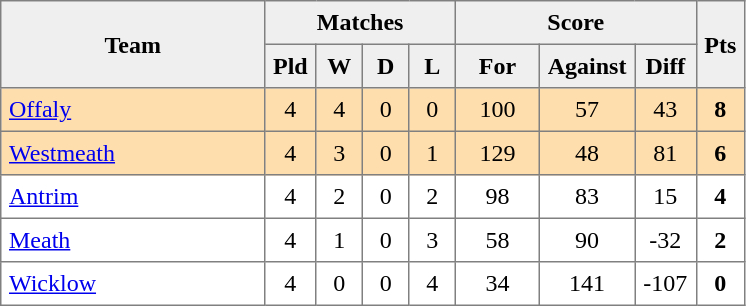<table style=border-collapse:collapse border=1 cellspacing=0 cellpadding=5>
<tr align=center bgcolor=#efefef>
<th rowspan=2 width=165>Team</th>
<th colspan=4>Matches</th>
<th colspan=3>Score</th>
<th rowspan=2width=20>Pts</th>
</tr>
<tr align=center bgcolor=#efefef>
<th width=20>Pld</th>
<th width=20>W</th>
<th width=20>D</th>
<th width=20>L</th>
<th width=45>For</th>
<th width=45>Against</th>
<th width=30>Diff</th>
</tr>
<tr align=center style="background:#FFDEAD;">
<td style="text-align:left;"><a href='#'>Offaly</a></td>
<td>4</td>
<td>4</td>
<td>0</td>
<td>0</td>
<td>100</td>
<td>57</td>
<td>43</td>
<td><strong>8</strong></td>
</tr>
<tr align=center style="background:#FFDEAD;">
<td style="text-align:left;"><a href='#'>Westmeath</a></td>
<td>4</td>
<td>3</td>
<td>0</td>
<td>1</td>
<td>129</td>
<td>48</td>
<td>81</td>
<td><strong>6</strong></td>
</tr>
<tr align=center>
<td style="text-align:left;"><a href='#'>Antrim</a></td>
<td>4</td>
<td>2</td>
<td>0</td>
<td>2</td>
<td>98</td>
<td>83</td>
<td>15</td>
<td><strong>4</strong></td>
</tr>
<tr align=center>
<td style="text-align:left;"><a href='#'>Meath</a></td>
<td>4</td>
<td>1</td>
<td>0</td>
<td>3</td>
<td>58</td>
<td>90</td>
<td>-32</td>
<td><strong>2</strong></td>
</tr>
<tr align=center>
<td style="text-align:left;"><a href='#'>Wicklow</a></td>
<td>4</td>
<td>0</td>
<td>0</td>
<td>4</td>
<td>34</td>
<td>141</td>
<td>-107</td>
<td><strong>0</strong></td>
</tr>
</table>
